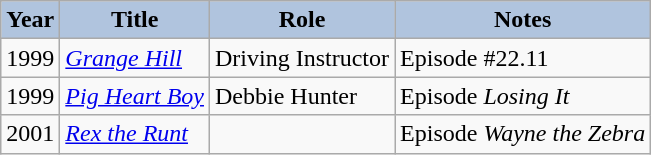<table class="wikitable">
<tr style="text-align:center;">
<th style="background:#B0C4DE;">Year</th>
<th style="background:#B0C4DE;">Title</th>
<th style="background:#B0C4DE;">Role</th>
<th style="background:#B0C4DE;">Notes</th>
</tr>
<tr>
<td>1999</td>
<td><em><a href='#'>Grange Hill</a></em></td>
<td>Driving Instructor</td>
<td>Episode #22.11</td>
</tr>
<tr>
<td>1999</td>
<td><em><a href='#'>Pig Heart Boy</a></em></td>
<td>Debbie Hunter</td>
<td>Episode <em>Losing It</em></td>
</tr>
<tr>
<td>2001</td>
<td><em><a href='#'>Rex the Runt</a></em></td>
<td></td>
<td>Episode <em>Wayne the Zebra</em></td>
</tr>
</table>
